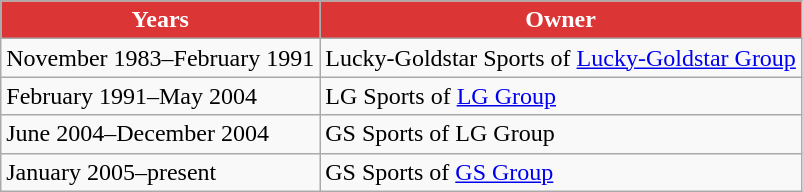<table class="wikitable">
<tr>
<th style="color:#FFFFFF; background:#DC3535;">Years</th>
<th style="color:#FFFFFF; background:#DC3535;">Owner</th>
</tr>
<tr>
<td>November 1983–February 1991</td>
<td> Lucky-Goldstar Sports of <a href='#'>Lucky-Goldstar Group</a></td>
</tr>
<tr>
<td>February 1991–May 2004</td>
<td> LG Sports of <a href='#'>LG Group</a></td>
</tr>
<tr>
<td>June 2004–December 2004</td>
<td> GS Sports of LG Group</td>
</tr>
<tr>
<td>January 2005–present</td>
<td> GS Sports of <a href='#'>GS Group</a></td>
</tr>
</table>
